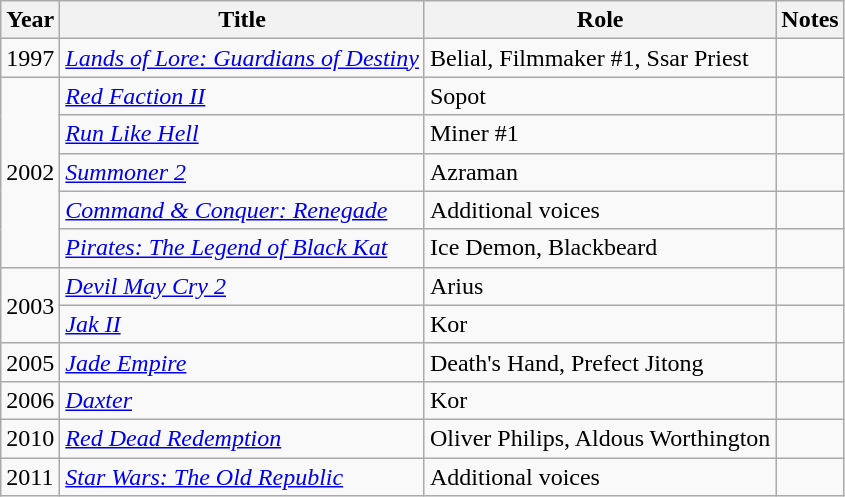<table class="wikitable sortable">
<tr>
<th>Year</th>
<th>Title</th>
<th>Role</th>
<th>Notes</th>
</tr>
<tr>
<td>1997</td>
<td><em><a href='#'>Lands of Lore: Guardians of Destiny</a></em></td>
<td>Belial, Filmmaker #1, Ssar Priest</td>
<td></td>
</tr>
<tr>
<td rowspan="5">2002</td>
<td><em><a href='#'>Red Faction II</a></em></td>
<td>Sopot</td>
<td></td>
</tr>
<tr>
<td><em><a href='#'>Run Like Hell</a></em></td>
<td>Miner #1</td>
<td></td>
</tr>
<tr>
<td><em><a href='#'>Summoner 2</a></em></td>
<td>Azraman</td>
<td></td>
</tr>
<tr>
<td><em><a href='#'>Command & Conquer: Renegade</a></em></td>
<td>Additional voices</td>
<td></td>
</tr>
<tr>
<td><em><a href='#'>Pirates: The Legend of Black Kat</a></em></td>
<td>Ice Demon, Blackbeard</td>
<td></td>
</tr>
<tr>
<td rowspan="2">2003</td>
<td><em><a href='#'>Devil May Cry 2</a></em></td>
<td>Arius</td>
<td></td>
</tr>
<tr>
<td><em><a href='#'>Jak II</a></em></td>
<td>Kor</td>
<td></td>
</tr>
<tr>
<td>2005</td>
<td><em><a href='#'>Jade Empire</a></em></td>
<td>Death's Hand, Prefect Jitong</td>
<td></td>
</tr>
<tr>
<td>2006</td>
<td><em><a href='#'>Daxter</a></em></td>
<td>Kor</td>
<td></td>
</tr>
<tr>
<td>2010</td>
<td><em><a href='#'>Red Dead Redemption</a></em></td>
<td>Oliver Philips, Aldous Worthington</td>
<td></td>
</tr>
<tr>
<td>2011</td>
<td><em><a href='#'>Star Wars: The Old Republic</a></em></td>
<td>Additional voices</td>
<td></td>
</tr>
</table>
